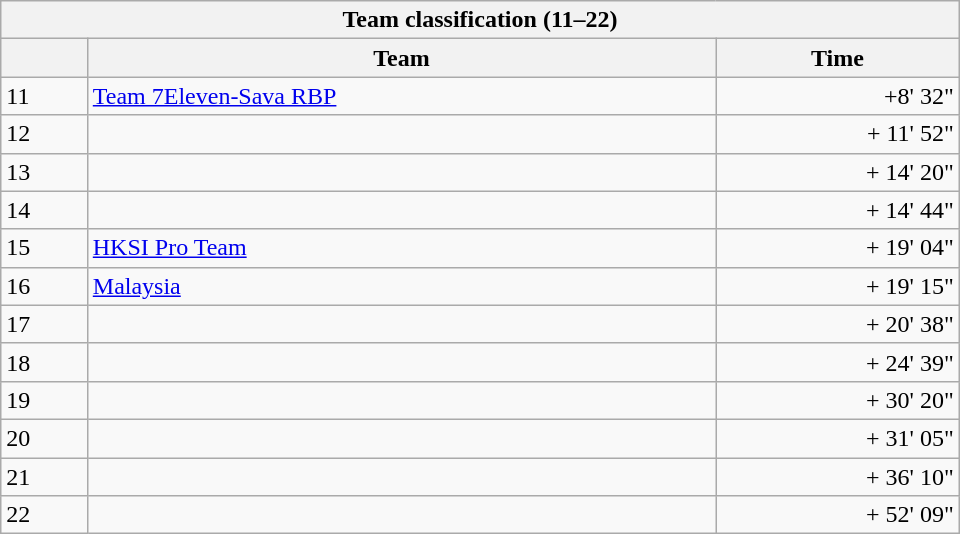<table class="collapsible collapsed wikitable" style="width:40em;margin-top:0">
<tr>
<th colspan=4>Team classification (11–22)</th>
</tr>
<tr>
<th></th>
<th>Team</th>
<th>Time</th>
</tr>
<tr>
<td>11</td>
<td><a href='#'>Team 7Eleven-Sava RBP</a></td>
<td align=right>+8' 32"</td>
</tr>
<tr>
<td>12</td>
<td></td>
<td align=right>+ 11' 52"</td>
</tr>
<tr>
<td>13</td>
<td></td>
<td align=right>+ 14' 20"</td>
</tr>
<tr>
<td>14</td>
<td></td>
<td align=right>+ 14' 44"</td>
</tr>
<tr>
<td>15</td>
<td><a href='#'>HKSI Pro Team</a></td>
<td align=right>+ 19' 04"</td>
</tr>
<tr>
<td>16</td>
<td><a href='#'>Malaysia</a></td>
<td align=right>+ 19' 15"</td>
</tr>
<tr>
<td>17</td>
<td></td>
<td align=right>+ 20' 38"</td>
</tr>
<tr>
<td>18</td>
<td></td>
<td align=right>+ 24' 39"</td>
</tr>
<tr>
<td>19</td>
<td></td>
<td align=right>+ 30' 20"</td>
</tr>
<tr>
<td>20</td>
<td></td>
<td align=right>+ 31' 05"</td>
</tr>
<tr>
<td>21</td>
<td></td>
<td align=right>+ 36' 10"</td>
</tr>
<tr>
<td>22</td>
<td></td>
<td align=right>+ 52' 09"</td>
</tr>
</table>
